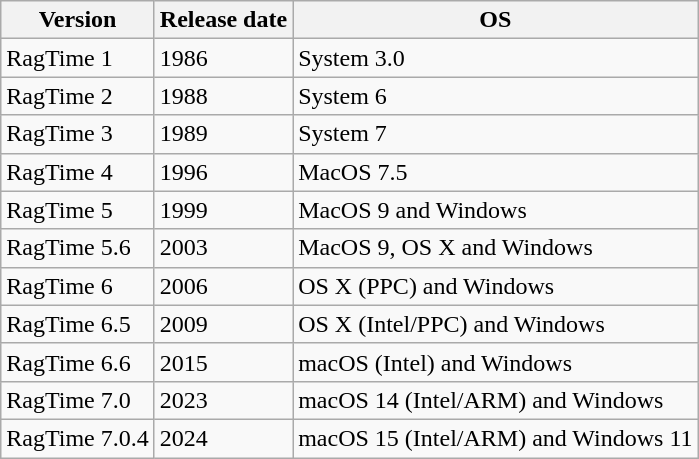<table class="wikitable">
<tr>
<th>Version</th>
<th>Release date</th>
<th>OS</th>
</tr>
<tr>
<td>RagTime 1</td>
<td>1986</td>
<td>System 3.0</td>
</tr>
<tr>
<td>RagTime 2</td>
<td>1988</td>
<td>System 6</td>
</tr>
<tr>
<td>RagTime 3</td>
<td>1989</td>
<td>System 7</td>
</tr>
<tr>
<td>RagTime 4</td>
<td>1996</td>
<td>MacOS 7.5</td>
</tr>
<tr>
<td>RagTime 5</td>
<td>1999</td>
<td>MacOS 9 and Windows</td>
</tr>
<tr>
<td>RagTime 5.6</td>
<td>2003</td>
<td>MacOS 9, OS X and Windows</td>
</tr>
<tr>
<td>RagTime 6</td>
<td>2006</td>
<td>OS X (PPC) and Windows</td>
</tr>
<tr>
<td>RagTime 6.5</td>
<td>2009</td>
<td>OS X (Intel/PPC) and Windows</td>
</tr>
<tr>
<td>RagTime 6.6</td>
<td>2015</td>
<td>macOS (Intel) and Windows</td>
</tr>
<tr>
<td>RagTime 7.0</td>
<td>2023</td>
<td>macOS 14 (Intel/ARM) and Windows</td>
</tr>
<tr>
<td>RagTime 7.0.4</td>
<td>2024</td>
<td>macOS 15 (Intel/ARM) and Windows 11</td>
</tr>
</table>
